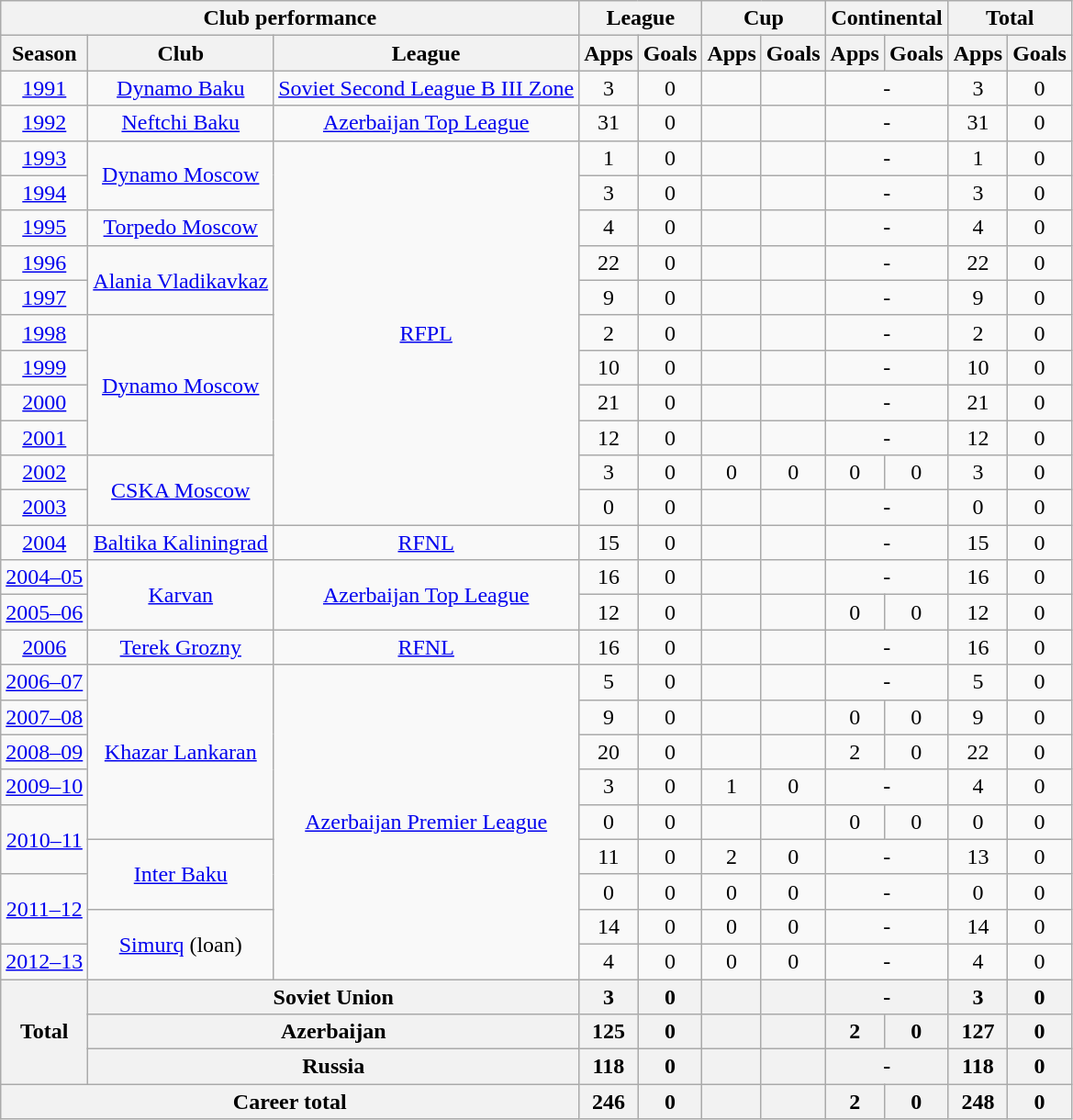<table class="wikitable" style="text-align:center">
<tr>
<th colspan=3>Club performance</th>
<th colspan=2>League</th>
<th colspan=2>Cup</th>
<th colspan=2>Continental</th>
<th colspan=2>Total</th>
</tr>
<tr>
<th>Season</th>
<th>Club</th>
<th>League</th>
<th>Apps</th>
<th>Goals</th>
<th>Apps</th>
<th>Goals</th>
<th>Apps</th>
<th>Goals</th>
<th>Apps</th>
<th>Goals</th>
</tr>
<tr>
<td><a href='#'>1991</a></td>
<td><a href='#'>Dynamo Baku</a></td>
<td><a href='#'>Soviet Second League B III Zone</a></td>
<td>3</td>
<td>0</td>
<td></td>
<td></td>
<td colspan="2">-</td>
<td>3</td>
<td>0</td>
</tr>
<tr>
<td><a href='#'>1992</a></td>
<td><a href='#'>Neftchi Baku</a></td>
<td><a href='#'>Azerbaijan Top League</a></td>
<td>31</td>
<td>0</td>
<td></td>
<td></td>
<td colspan="2">-</td>
<td>31</td>
<td>0</td>
</tr>
<tr>
<td><a href='#'>1993</a></td>
<td rowspan="2"><a href='#'>Dynamo Moscow</a></td>
<td rowspan="11"><a href='#'>RFPL</a></td>
<td>1</td>
<td>0</td>
<td></td>
<td></td>
<td colspan="2">-</td>
<td>1</td>
<td>0</td>
</tr>
<tr>
<td><a href='#'>1994</a></td>
<td>3</td>
<td>0</td>
<td></td>
<td></td>
<td colspan="2">-</td>
<td>3</td>
<td>0</td>
</tr>
<tr>
<td><a href='#'>1995</a></td>
<td><a href='#'>Torpedo Moscow</a></td>
<td>4</td>
<td>0</td>
<td></td>
<td></td>
<td colspan="2">-</td>
<td>4</td>
<td>0</td>
</tr>
<tr>
<td><a href='#'>1996</a></td>
<td rowspan="2"><a href='#'>Alania Vladikavkaz</a></td>
<td>22</td>
<td>0</td>
<td></td>
<td></td>
<td colspan="2">-</td>
<td>22</td>
<td>0</td>
</tr>
<tr>
<td><a href='#'>1997</a></td>
<td>9</td>
<td>0</td>
<td></td>
<td></td>
<td colspan="2">-</td>
<td>9</td>
<td>0</td>
</tr>
<tr>
<td><a href='#'>1998</a></td>
<td rowspan="4"><a href='#'>Dynamo Moscow</a></td>
<td>2</td>
<td>0</td>
<td></td>
<td></td>
<td colspan="2">-</td>
<td>2</td>
<td>0</td>
</tr>
<tr>
<td><a href='#'>1999</a></td>
<td>10</td>
<td>0</td>
<td></td>
<td></td>
<td colspan="2">-</td>
<td>10</td>
<td>0</td>
</tr>
<tr>
<td><a href='#'>2000</a></td>
<td>21</td>
<td>0</td>
<td></td>
<td></td>
<td colspan="2">-</td>
<td>21</td>
<td>0</td>
</tr>
<tr>
<td><a href='#'>2001</a></td>
<td>12</td>
<td>0</td>
<td></td>
<td></td>
<td colspan="2">-</td>
<td>12</td>
<td>0</td>
</tr>
<tr>
<td><a href='#'>2002</a></td>
<td rowspan="2"><a href='#'>CSKA Moscow</a></td>
<td>3</td>
<td>0</td>
<td>0</td>
<td>0</td>
<td>0</td>
<td>0</td>
<td>3</td>
<td>0</td>
</tr>
<tr>
<td><a href='#'>2003</a></td>
<td>0</td>
<td>0</td>
<td></td>
<td></td>
<td colspan="2">-</td>
<td>0</td>
<td>0</td>
</tr>
<tr>
<td><a href='#'>2004</a></td>
<td><a href='#'>Baltika Kaliningrad</a></td>
<td><a href='#'>RFNL</a></td>
<td>15</td>
<td>0</td>
<td></td>
<td></td>
<td colspan="2">-</td>
<td>15</td>
<td>0</td>
</tr>
<tr>
<td><a href='#'>2004–05</a></td>
<td rowspan="2"><a href='#'>Karvan</a></td>
<td rowspan="2"><a href='#'>Azerbaijan Top League</a></td>
<td>16</td>
<td>0</td>
<td></td>
<td></td>
<td colspan="2">-</td>
<td>16</td>
<td>0</td>
</tr>
<tr>
<td><a href='#'>2005–06</a></td>
<td>12</td>
<td>0</td>
<td></td>
<td></td>
<td>0</td>
<td>0</td>
<td>12</td>
<td>0</td>
</tr>
<tr>
<td><a href='#'>2006</a></td>
<td><a href='#'>Terek Grozny</a></td>
<td><a href='#'>RFNL</a></td>
<td>16</td>
<td>0</td>
<td></td>
<td></td>
<td colspan="2">-</td>
<td>16</td>
<td>0</td>
</tr>
<tr>
<td><a href='#'>2006–07</a></td>
<td rowspan="5"><a href='#'>Khazar Lankaran</a></td>
<td rowspan="9"><a href='#'>Azerbaijan Premier League</a></td>
<td>5</td>
<td>0</td>
<td></td>
<td></td>
<td colspan="2">-</td>
<td>5</td>
<td>0</td>
</tr>
<tr>
<td><a href='#'>2007–08</a></td>
<td>9</td>
<td>0</td>
<td></td>
<td></td>
<td>0</td>
<td>0</td>
<td>9</td>
<td>0</td>
</tr>
<tr>
<td><a href='#'>2008–09</a></td>
<td>20</td>
<td>0</td>
<td></td>
<td></td>
<td>2</td>
<td>0</td>
<td>22</td>
<td>0</td>
</tr>
<tr>
<td><a href='#'>2009–10</a></td>
<td>3</td>
<td>0</td>
<td>1</td>
<td>0</td>
<td colspan="2">-</td>
<td>4</td>
<td>0</td>
</tr>
<tr>
<td rowspan="2"><a href='#'>2010–11</a></td>
<td>0</td>
<td>0</td>
<td></td>
<td></td>
<td>0</td>
<td>0</td>
<td>0</td>
<td>0</td>
</tr>
<tr>
<td rowspan="2"><a href='#'>Inter Baku</a></td>
<td>11</td>
<td>0</td>
<td>2</td>
<td>0</td>
<td colspan="2">-</td>
<td>13</td>
<td>0</td>
</tr>
<tr>
<td rowspan="2"><a href='#'>2011–12</a></td>
<td>0</td>
<td>0</td>
<td>0</td>
<td>0</td>
<td colspan="2">-</td>
<td>0</td>
<td>0</td>
</tr>
<tr>
<td rowspan="2"><a href='#'>Simurq</a> (loan)</td>
<td>14</td>
<td>0</td>
<td>0</td>
<td>0</td>
<td colspan="2">-</td>
<td>14</td>
<td>0</td>
</tr>
<tr>
<td><a href='#'>2012–13</a></td>
<td>4</td>
<td>0</td>
<td>0</td>
<td>0</td>
<td colspan="2">-</td>
<td>4</td>
<td>0</td>
</tr>
<tr>
<th rowspan=3>Total</th>
<th colspan=2>Soviet Union</th>
<th>3</th>
<th>0</th>
<th></th>
<th></th>
<th colspan="2">-</th>
<th>3</th>
<th>0</th>
</tr>
<tr>
<th colspan=2>Azerbaijan</th>
<th>125</th>
<th>0</th>
<th></th>
<th></th>
<th>2</th>
<th>0</th>
<th>127</th>
<th>0</th>
</tr>
<tr>
<th colspan=2>Russia</th>
<th>118</th>
<th>0</th>
<th></th>
<th></th>
<th colspan="2">-</th>
<th>118</th>
<th>0</th>
</tr>
<tr>
<th colspan=3>Career total</th>
<th>246</th>
<th>0</th>
<th></th>
<th></th>
<th>2</th>
<th>0</th>
<th>248</th>
<th>0</th>
</tr>
</table>
